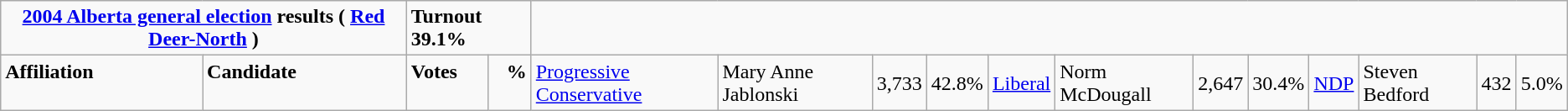<table class="wikitable">
<tr>
<td colspan="3" align=center><strong><a href='#'>2004 Alberta general election</a> results ( <a href='#'>Red Deer-North</a> )</strong></td>
<td colspan="2"><span><strong>Turnout 39.1%</strong></span></td>
</tr>
<tr>
<td colspan="2" rowspan="1" align="left" valign="top"><strong>Affiliation</strong></td>
<td valign="top"><strong>Candidate</strong></td>
<td valign="top"><strong>Votes</strong></td>
<td valign="top" align="right"><strong>%</strong><br><br></td>
<td><a href='#'>Progressive Conservative</a></td>
<td>Mary Anne Jablonski</td>
<td align="right">3,733</td>
<td align="right">42.8%<br></td>
<td><a href='#'>Liberal</a></td>
<td>Norm McDougall</td>
<td align="right">2,647</td>
<td align="right">30.4%<br>
</td>
<td><a href='#'>NDP</a></td>
<td>Steven Bedford</td>
<td align="right">432</td>
<td align="right">5.0%<br></td>
</tr>
</table>
